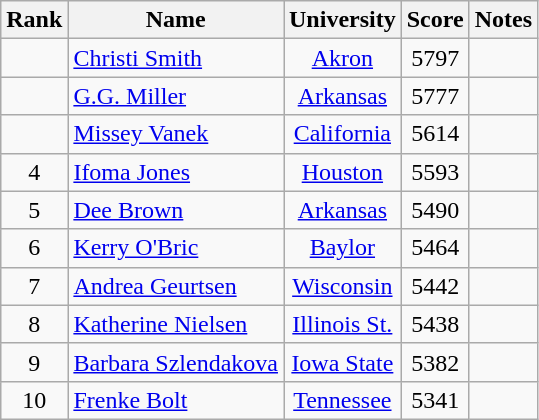<table class="wikitable sortable" style="text-align:center">
<tr>
<th>Rank</th>
<th>Name</th>
<th>University</th>
<th>Score</th>
<th>Notes</th>
</tr>
<tr>
<td></td>
<td align=left><a href='#'>Christi Smith</a></td>
<td><a href='#'>Akron</a></td>
<td>5797</td>
<td></td>
</tr>
<tr>
<td></td>
<td align=left><a href='#'>G.G. Miller</a></td>
<td><a href='#'>Arkansas</a></td>
<td>5777</td>
<td></td>
</tr>
<tr>
<td></td>
<td align=left><a href='#'>Missey Vanek</a></td>
<td><a href='#'>California</a></td>
<td>5614</td>
<td></td>
</tr>
<tr>
<td>4</td>
<td align=left><a href='#'>Ifoma Jones</a></td>
<td><a href='#'>Houston</a></td>
<td>5593</td>
<td></td>
</tr>
<tr>
<td>5</td>
<td align=left><a href='#'>Dee Brown</a></td>
<td><a href='#'>Arkansas</a></td>
<td>5490</td>
<td></td>
</tr>
<tr>
<td>6</td>
<td align=left><a href='#'>Kerry O'Bric</a></td>
<td><a href='#'>Baylor</a></td>
<td>5464</td>
<td></td>
</tr>
<tr>
<td>7</td>
<td align=left><a href='#'>Andrea Geurtsen</a></td>
<td><a href='#'>Wisconsin</a></td>
<td>5442</td>
<td></td>
</tr>
<tr>
<td>8</td>
<td align=left><a href='#'>Katherine Nielsen</a></td>
<td><a href='#'>Illinois St.</a></td>
<td>5438</td>
<td></td>
</tr>
<tr>
<td>9</td>
<td align=left><a href='#'>Barbara Szlendakova</a></td>
<td><a href='#'>Iowa State</a></td>
<td>5382</td>
<td></td>
</tr>
<tr>
<td>10</td>
<td align=left><a href='#'>Frenke Bolt</a></td>
<td><a href='#'>Tennessee</a></td>
<td>5341</td>
<td></td>
</tr>
</table>
